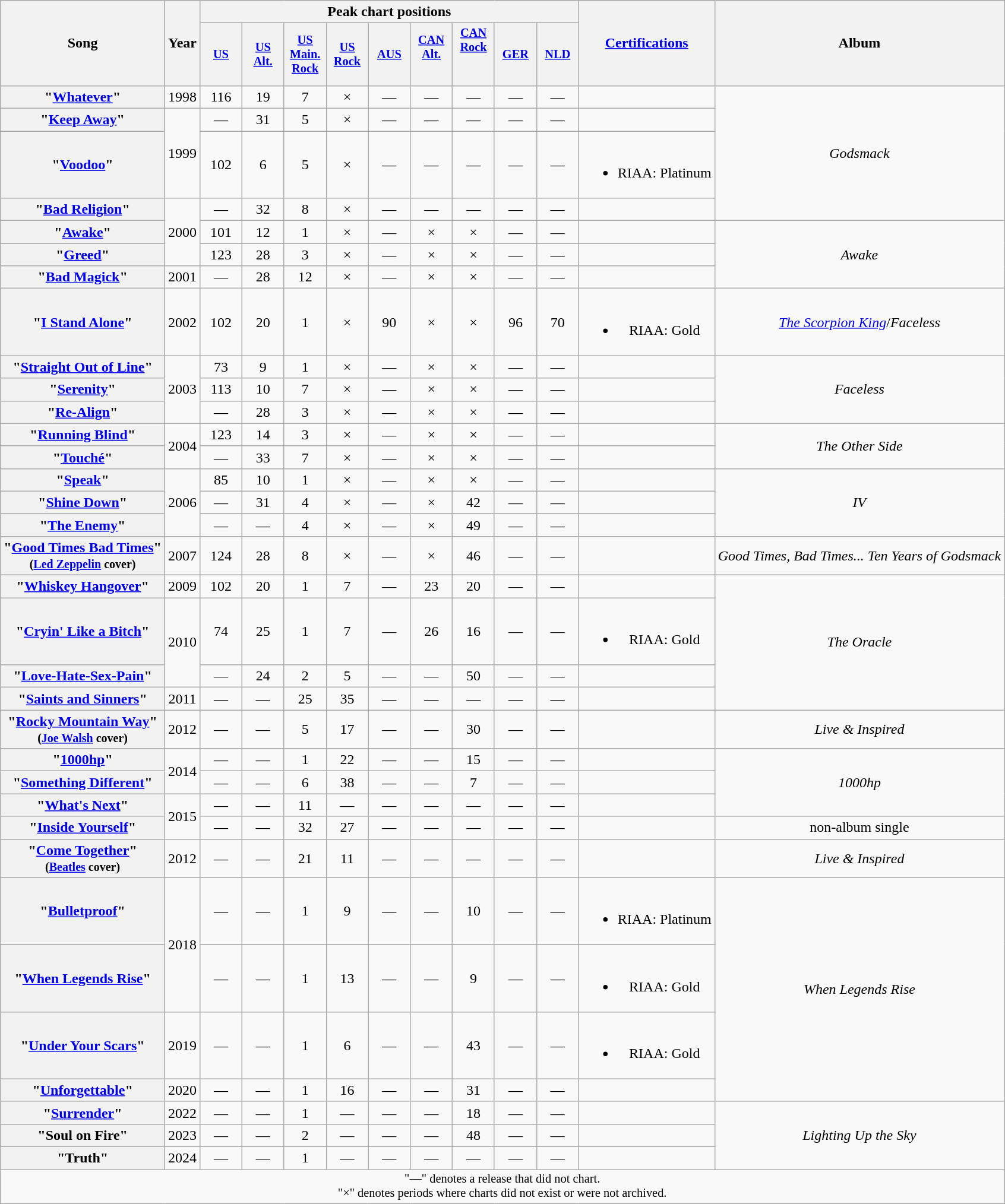<table class="wikitable plainrowheaders" style="text-align:center;">
<tr>
<th scope="col" rowspan="2">Song</th>
<th scope="col" rowspan="2">Year</th>
<th scope="col" colspan="9">Peak chart positions</th>
<th scope="col" rowspan="2"><a href='#'>Certifications</a></th>
<th scope="col" rowspan="2">Album</th>
</tr>
<tr>
<th style="width:3em;font-size:85%"><a href='#'>US</a><br></th>
<th style="width:3em;font-size:85%"><a href='#'>US<br>Alt.</a><br></th>
<th style="width:3em;font-size:85%"><a href='#'>US<br>Main. Rock</a><br></th>
<th style="width:3em;font-size:85%"><a href='#'>US<br>Rock</a><br></th>
<th style="width:3em;font-size:85%"><a href='#'>AUS</a><br></th>
<th style="width:3em;font-size:85%"><a href='#'>CAN<br>Alt.</a><br><br></th>
<th style="width:3em;font-size:85%"><a href='#'>CAN<br>Rock</a><br><br><br></th>
<th style="width:3em;font-size:85%"><a href='#'>GER</a><br></th>
<th style="width:3em;font-size:85%"><a href='#'>NLD</a><br></th>
</tr>
<tr>
<th scope="row">"<a href='#'>Whatever</a>"</th>
<td>1998</td>
<td>116</td>
<td>19</td>
<td>7</td>
<td>×</td>
<td>—</td>
<td>—</td>
<td>—</td>
<td>—</td>
<td>—</td>
<td></td>
<td rowspan="4"><em>Godsmack</em></td>
</tr>
<tr>
<th scope="row">"<a href='#'>Keep Away</a>"</th>
<td rowspan="2">1999</td>
<td>—</td>
<td>31</td>
<td>5</td>
<td>×</td>
<td>—</td>
<td>—</td>
<td>—</td>
<td>—</td>
<td>—</td>
<td></td>
</tr>
<tr>
<th scope="row">"<a href='#'>Voodoo</a>"</th>
<td>102</td>
<td>6</td>
<td>5</td>
<td>×</td>
<td>—</td>
<td>—</td>
<td>—</td>
<td>—</td>
<td>—</td>
<td><br><ul><li>RIAA: Platinum</li></ul></td>
</tr>
<tr>
<th scope="row">"<a href='#'>Bad Religion</a>"</th>
<td rowspan="3">2000</td>
<td>—</td>
<td>32</td>
<td>8</td>
<td>×</td>
<td>—</td>
<td>—</td>
<td>—</td>
<td>—</td>
<td>—</td>
<td></td>
</tr>
<tr>
<th scope="row">"<a href='#'>Awake</a>"</th>
<td>101</td>
<td>12</td>
<td>1</td>
<td>×</td>
<td>—</td>
<td>×</td>
<td>×</td>
<td>—</td>
<td>—</td>
<td></td>
<td rowspan="3"><em>Awake</em></td>
</tr>
<tr>
<th scope="row">"<a href='#'>Greed</a>"</th>
<td>123</td>
<td>28</td>
<td>3</td>
<td>×</td>
<td>—</td>
<td>×</td>
<td>×</td>
<td>—</td>
<td>—</td>
<td></td>
</tr>
<tr>
<th scope="row">"<a href='#'>Bad Magick</a>"</th>
<td>2001</td>
<td>—</td>
<td>28</td>
<td>12</td>
<td>×</td>
<td>—</td>
<td>×</td>
<td>×</td>
<td>—</td>
<td>—</td>
<td></td>
</tr>
<tr>
<th scope="row">"<a href='#'>I Stand Alone</a>"</th>
<td>2002</td>
<td>102</td>
<td>20</td>
<td>1</td>
<td>×</td>
<td>90</td>
<td>×</td>
<td>×</td>
<td>96</td>
<td>70</td>
<td><br><ul><li>RIAA: Gold</li></ul></td>
<td><em><a href='#'>The Scorpion King</a></em>/<em>Faceless</em></td>
</tr>
<tr>
<th scope="row">"<a href='#'>Straight Out of Line</a>"</th>
<td rowspan="3">2003</td>
<td>73</td>
<td>9</td>
<td>1</td>
<td>×</td>
<td>—</td>
<td>×</td>
<td>×</td>
<td>—</td>
<td>—</td>
<td></td>
<td rowspan="3"><em>Faceless</em></td>
</tr>
<tr>
<th scope="row">"<a href='#'>Serenity</a>"</th>
<td>113</td>
<td>10</td>
<td>7</td>
<td>×</td>
<td>—</td>
<td>×</td>
<td>×</td>
<td>—</td>
<td>—</td>
<td></td>
</tr>
<tr>
<th scope="row">"<a href='#'>Re-Align</a>"</th>
<td>—</td>
<td>28</td>
<td>3</td>
<td>×</td>
<td>—</td>
<td>×</td>
<td>×</td>
<td>—</td>
<td>—</td>
<td></td>
</tr>
<tr>
<th scope="row">"<a href='#'>Running Blind</a>"</th>
<td rowspan="2">2004</td>
<td>123</td>
<td>14</td>
<td>3</td>
<td>×</td>
<td>—</td>
<td>×</td>
<td>×</td>
<td>—</td>
<td>—</td>
<td></td>
<td rowspan="2"><em>The Other Side</em></td>
</tr>
<tr>
<th scope="row">"<a href='#'>Touché</a>"</th>
<td>—</td>
<td>33</td>
<td>7</td>
<td>×</td>
<td>—</td>
<td>×</td>
<td>×</td>
<td>—</td>
<td>—</td>
<td></td>
</tr>
<tr>
<th scope="row">"<a href='#'>Speak</a>"</th>
<td rowspan="3">2006</td>
<td>85</td>
<td>10</td>
<td>1</td>
<td>×</td>
<td>—</td>
<td>×</td>
<td>×</td>
<td>—</td>
<td>—</td>
<td></td>
<td rowspan="3"><em>IV</em></td>
</tr>
<tr>
<th scope="row">"<a href='#'>Shine Down</a>"</th>
<td>—</td>
<td>31</td>
<td>4</td>
<td>×</td>
<td>—</td>
<td>×</td>
<td>42</td>
<td>—</td>
<td>—</td>
<td></td>
</tr>
<tr>
<th scope="row">"<a href='#'>The Enemy</a>"</th>
<td>—</td>
<td>—</td>
<td>4</td>
<td>×</td>
<td>—</td>
<td>×</td>
<td>49</td>
<td>—</td>
<td>—</td>
<td></td>
</tr>
<tr>
<th scope="row">"<a href='#'>Good Times Bad Times</a>"<br><small>(<a href='#'>Led Zeppelin</a> cover)</small></th>
<td>2007</td>
<td>124</td>
<td>28</td>
<td>8</td>
<td>×</td>
<td>—</td>
<td>×</td>
<td>46</td>
<td>—</td>
<td>—</td>
<td></td>
<td><em>Good Times, Bad Times... Ten Years of Godsmack</em></td>
</tr>
<tr>
<th scope="row">"<a href='#'>Whiskey Hangover</a>"</th>
<td>2009</td>
<td>102</td>
<td>20</td>
<td>1</td>
<td>7</td>
<td>—</td>
<td>23</td>
<td>20</td>
<td>—</td>
<td>—</td>
<td></td>
<td rowspan="4"><em>The Oracle</em></td>
</tr>
<tr>
<th scope="row">"<a href='#'>Cryin' Like a Bitch</a>"</th>
<td rowspan="2">2010</td>
<td>74</td>
<td>25</td>
<td>1</td>
<td>7</td>
<td>—</td>
<td>26</td>
<td>16</td>
<td>—</td>
<td>—</td>
<td><br><ul><li>RIAA: Gold</li></ul></td>
</tr>
<tr>
<th scope="row">"<a href='#'>Love-Hate-Sex-Pain</a>"</th>
<td>—</td>
<td>24</td>
<td>2</td>
<td>5</td>
<td>—</td>
<td>—</td>
<td>50</td>
<td>—</td>
<td>—</td>
<td></td>
</tr>
<tr>
<th scope="row">"<a href='#'>Saints and Sinners</a>"</th>
<td>2011</td>
<td>—</td>
<td>—</td>
<td>25</td>
<td>35</td>
<td>—</td>
<td>—</td>
<td>—</td>
<td>—</td>
<td>—</td>
<td></td>
</tr>
<tr>
<th scope="row">"<a href='#'>Rocky Mountain Way</a>" <br><small>(<a href='#'>Joe Walsh</a> cover)</small></th>
<td>2012</td>
<td>—</td>
<td>—</td>
<td>5</td>
<td>17</td>
<td>—</td>
<td>—</td>
<td>30</td>
<td>—</td>
<td>—</td>
<td></td>
<td><em>Live & Inspired</em></td>
</tr>
<tr>
<th scope="row">"<a href='#'>1000hp</a>"</th>
<td rowspan="2">2014</td>
<td>—</td>
<td>—</td>
<td>1</td>
<td>22</td>
<td>—</td>
<td>—</td>
<td>15</td>
<td>—</td>
<td>—</td>
<td></td>
<td rowspan="3"><em>1000hp</em></td>
</tr>
<tr>
<th scope="row">"<a href='#'>Something Different</a>"</th>
<td>—</td>
<td>—</td>
<td>6</td>
<td>38</td>
<td>—</td>
<td>—</td>
<td>7</td>
<td>—</td>
<td>—</td>
<td></td>
</tr>
<tr>
<th scope="row">"<a href='#'>What's Next</a>"</th>
<td rowspan="2">2015</td>
<td>—</td>
<td>—</td>
<td>11</td>
<td>—</td>
<td>—</td>
<td>—</td>
<td>—</td>
<td>—</td>
<td>—</td>
<td></td>
</tr>
<tr>
<th scope="row">"<a href='#'>Inside Yourself</a>"</th>
<td>—</td>
<td>—</td>
<td>32</td>
<td>27</td>
<td>—</td>
<td>—</td>
<td>—</td>
<td>—</td>
<td>—</td>
<td></td>
<td>non-album single</td>
</tr>
<tr>
<th scope="row">"<a href='#'>Come Together</a>" <br><small>(<a href='#'>Beatles</a> cover)</small></th>
<td>2012</td>
<td>—</td>
<td>—</td>
<td>21</td>
<td>11</td>
<td>—</td>
<td>—</td>
<td>—</td>
<td>—</td>
<td>—</td>
<td></td>
<td><em>Live & Inspired</em></td>
</tr>
<tr>
<th scope="row">"<a href='#'>Bulletproof</a>"</th>
<td rowspan="2">2018</td>
<td>—</td>
<td>—</td>
<td>1</td>
<td>9</td>
<td>—</td>
<td>—</td>
<td>10</td>
<td>—</td>
<td>—</td>
<td><br><ul><li>RIAA: Platinum</li></ul></td>
<td rowspan="4"><em>When Legends Rise</em></td>
</tr>
<tr>
<th scope="row">"<a href='#'>When Legends Rise</a>"</th>
<td>—</td>
<td>—</td>
<td>1</td>
<td>13</td>
<td>—</td>
<td>—</td>
<td>9</td>
<td>—</td>
<td>—</td>
<td><br><ul><li>RIAA: Gold</li></ul></td>
</tr>
<tr>
<th scope="row">"<a href='#'>Under Your Scars</a>"</th>
<td>2019</td>
<td>—</td>
<td>—</td>
<td>1</td>
<td>6</td>
<td>—</td>
<td>—</td>
<td>43</td>
<td>—</td>
<td>—</td>
<td><br><ul><li>RIAA: Gold</li></ul></td>
</tr>
<tr>
<th scope="row">"<a href='#'>Unforgettable</a>"</th>
<td>2020</td>
<td>—</td>
<td>—</td>
<td>1</td>
<td>16</td>
<td>—</td>
<td>—</td>
<td>31</td>
<td>—</td>
<td>—</td>
<td></td>
</tr>
<tr>
<th scope="row">"<a href='#'>Surrender</a>"</th>
<td>2022</td>
<td>—</td>
<td>—</td>
<td>1</td>
<td>—</td>
<td>—</td>
<td>—</td>
<td>18</td>
<td>—</td>
<td>—</td>
<td></td>
<td rowspan="3"><em>Lighting Up the Sky</em></td>
</tr>
<tr>
<th scope="row">"Soul on Fire"</th>
<td>2023</td>
<td>—</td>
<td>—</td>
<td>2</td>
<td>—</td>
<td>—</td>
<td>—</td>
<td>48</td>
<td>—</td>
<td>—</td>
<td></td>
</tr>
<tr>
<th scope="row">"Truth"</th>
<td>2024</td>
<td>—</td>
<td>—</td>
<td>1</td>
<td>—</td>
<td>—</td>
<td>—</td>
<td>—</td>
<td>—</td>
<td>—</td>
<td></td>
</tr>
<tr>
<td colspan="15" style="font-size: 85%">"—" denotes a release that did not chart.<br>"×" denotes periods where charts did not exist or were not archived.</td>
</tr>
</table>
